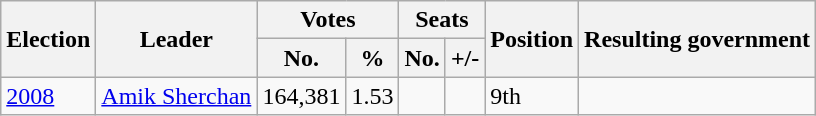<table class="wikitable">
<tr>
<th rowspan="2">Election</th>
<th rowspan="2">Leader</th>
<th colspan="2">Votes</th>
<th colspan="2">Seats</th>
<th rowspan="2">Position</th>
<th rowspan="2">Resulting government</th>
</tr>
<tr>
<th>No.</th>
<th>%</th>
<th>No.</th>
<th>+/-</th>
</tr>
<tr>
<td><a href='#'>2008</a></td>
<td><a href='#'>Amik Sherchan</a></td>
<td>164,381</td>
<td>1.53</td>
<td></td>
<td></td>
<td>9th</td>
<td></td>
</tr>
</table>
